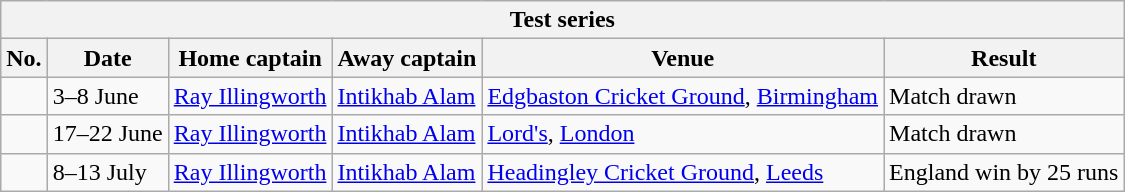<table class="wikitable">
<tr>
<th colspan="9">Test series</th>
</tr>
<tr>
<th>No.</th>
<th>Date</th>
<th>Home captain</th>
<th>Away captain</th>
<th>Venue</th>
<th>Result</th>
</tr>
<tr>
<td></td>
<td>3–8 June</td>
<td><a href='#'>Ray Illingworth</a></td>
<td><a href='#'>Intikhab Alam</a></td>
<td><a href='#'>Edgbaston Cricket Ground</a>, <a href='#'>Birmingham</a></td>
<td>Match drawn</td>
</tr>
<tr>
<td></td>
<td>17–22 June</td>
<td><a href='#'>Ray Illingworth</a></td>
<td><a href='#'>Intikhab Alam</a></td>
<td><a href='#'>Lord's</a>, <a href='#'>London</a></td>
<td>Match drawn</td>
</tr>
<tr>
<td></td>
<td>8–13 July</td>
<td><a href='#'>Ray Illingworth</a></td>
<td><a href='#'>Intikhab Alam</a></td>
<td><a href='#'>Headingley Cricket Ground</a>, <a href='#'>Leeds</a></td>
<td>England win by 25 runs</td>
</tr>
</table>
